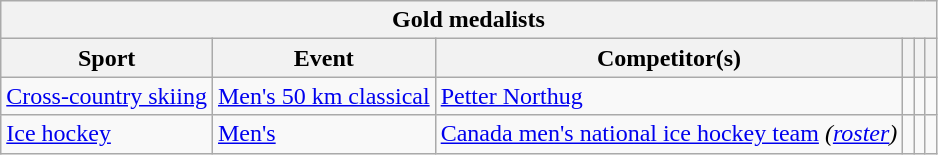<table class="wikitable">
<tr>
<th colspan="6">Gold medalists</th>
</tr>
<tr>
<th>Sport</th>
<th>Event</th>
<th>Competitor(s)</th>
<th></th>
<th></th>
<th></th>
</tr>
<tr>
<td><a href='#'>Cross-country skiing</a></td>
<td><a href='#'>Men's 50 km classical</a></td>
<td><a href='#'>Petter Northug</a></td>
<td></td>
<td></td>
<td></td>
</tr>
<tr>
<td><a href='#'>Ice hockey</a></td>
<td><a href='#'>Men's</a></td>
<td><a href='#'>Canada men's national ice hockey team</a> <em>(<a href='#'>roster</a>)</em></td>
<td></td>
<td></td>
<td></td>
</tr>
</table>
